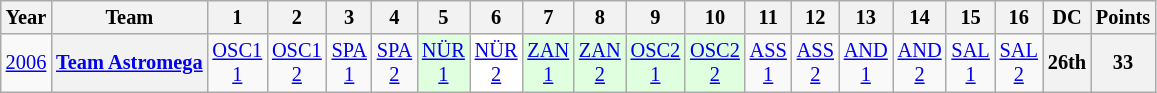<table class="wikitable" style="text-align:center; font-size:85%">
<tr>
<th>Year</th>
<th>Team</th>
<th>1</th>
<th>2</th>
<th>3</th>
<th>4</th>
<th>5</th>
<th>6</th>
<th>7</th>
<th>8</th>
<th>9</th>
<th>10</th>
<th>11</th>
<th>12</th>
<th>13</th>
<th>14</th>
<th>15</th>
<th>16</th>
<th>DC</th>
<th>Points</th>
</tr>
<tr>
<td><a href='#'>2006</a></td>
<th nowrap><a href='#'>Team Astromega</a></th>
<td><a href='#'>OSC1<br>1</a></td>
<td><a href='#'>OSC1<br>2</a></td>
<td><a href='#'>SPA<br>1</a></td>
<td><a href='#'>SPA<br>2</a></td>
<td style="background:#DFFFDF;"><a href='#'>NÜR<br>1</a><br></td>
<td style="background:#FFFFFF;"><a href='#'>NÜR<br>2</a><br></td>
<td style="background:#DFFFDF;"><a href='#'>ZAN<br>1</a><br></td>
<td style="background:#DFFFDF;"><a href='#'>ZAN<br>2</a><br></td>
<td style="background:#DFFFDF;"><a href='#'>OSC2<br>1</a><br></td>
<td style="background:#DFFFDF;"><a href='#'>OSC2<br>2</a><br></td>
<td><a href='#'>ASS<br>1</a></td>
<td><a href='#'>ASS<br>2</a></td>
<td><a href='#'>AND<br>1</a></td>
<td><a href='#'>AND<br>2</a></td>
<td><a href='#'>SAL<br>1</a></td>
<td><a href='#'>SAL<br>2</a></td>
<th>26th</th>
<th>33</th>
</tr>
</table>
